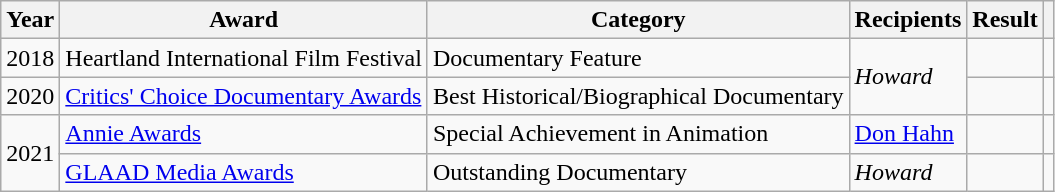<table class="wikitable sortable plainrowheaders">
<tr>
<th>Year</th>
<th>Award</th>
<th>Category</th>
<th>Recipients</th>
<th>Result</th>
<th></th>
</tr>
<tr>
<td>2018</td>
<td>Heartland International Film Festival</td>
<td>Documentary Feature</td>
<td rowspan="2"><em>Howard</em></td>
<td></td>
<td style="text-align:center;"></td>
</tr>
<tr>
<td>2020</td>
<td><a href='#'>Critics' Choice Documentary Awards</a></td>
<td>Best Historical/Biographical Documentary</td>
<td></td>
<td style="text-align:center;"></td>
</tr>
<tr>
<td rowspan="2">2021</td>
<td><a href='#'>Annie Awards</a></td>
<td>Special Achievement in Animation</td>
<td><a href='#'>Don Hahn</a></td>
<td></td>
<td style="text-align:center;"></td>
</tr>
<tr>
<td><a href='#'>GLAAD Media Awards</a></td>
<td>Outstanding Documentary</td>
<td><em>Howard</em></td>
<td></td>
<td style="text-align:center;"></td>
</tr>
</table>
